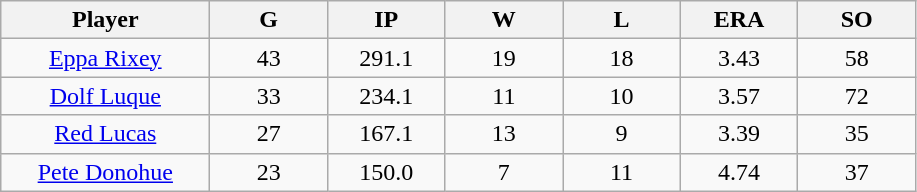<table class="wikitable sortable">
<tr>
<th bgcolor="#DDDDFF" width="16%">Player</th>
<th bgcolor="#DDDDFF" width="9%">G</th>
<th bgcolor="#DDDDFF" width="9%">IP</th>
<th bgcolor="#DDDDFF" width="9%">W</th>
<th bgcolor="#DDDDFF" width="9%">L</th>
<th bgcolor="#DDDDFF" width="9%">ERA</th>
<th bgcolor="#DDDDFF" width="9%">SO</th>
</tr>
<tr align="center">
<td><a href='#'>Eppa Rixey</a></td>
<td>43</td>
<td>291.1</td>
<td>19</td>
<td>18</td>
<td>3.43</td>
<td>58</td>
</tr>
<tr align=center>
<td><a href='#'>Dolf Luque</a></td>
<td>33</td>
<td>234.1</td>
<td>11</td>
<td>10</td>
<td>3.57</td>
<td>72</td>
</tr>
<tr align=center>
<td><a href='#'>Red Lucas</a></td>
<td>27</td>
<td>167.1</td>
<td>13</td>
<td>9</td>
<td>3.39</td>
<td>35</td>
</tr>
<tr align=center>
<td><a href='#'>Pete Donohue</a></td>
<td>23</td>
<td>150.0</td>
<td>7</td>
<td>11</td>
<td>4.74</td>
<td>37</td>
</tr>
</table>
